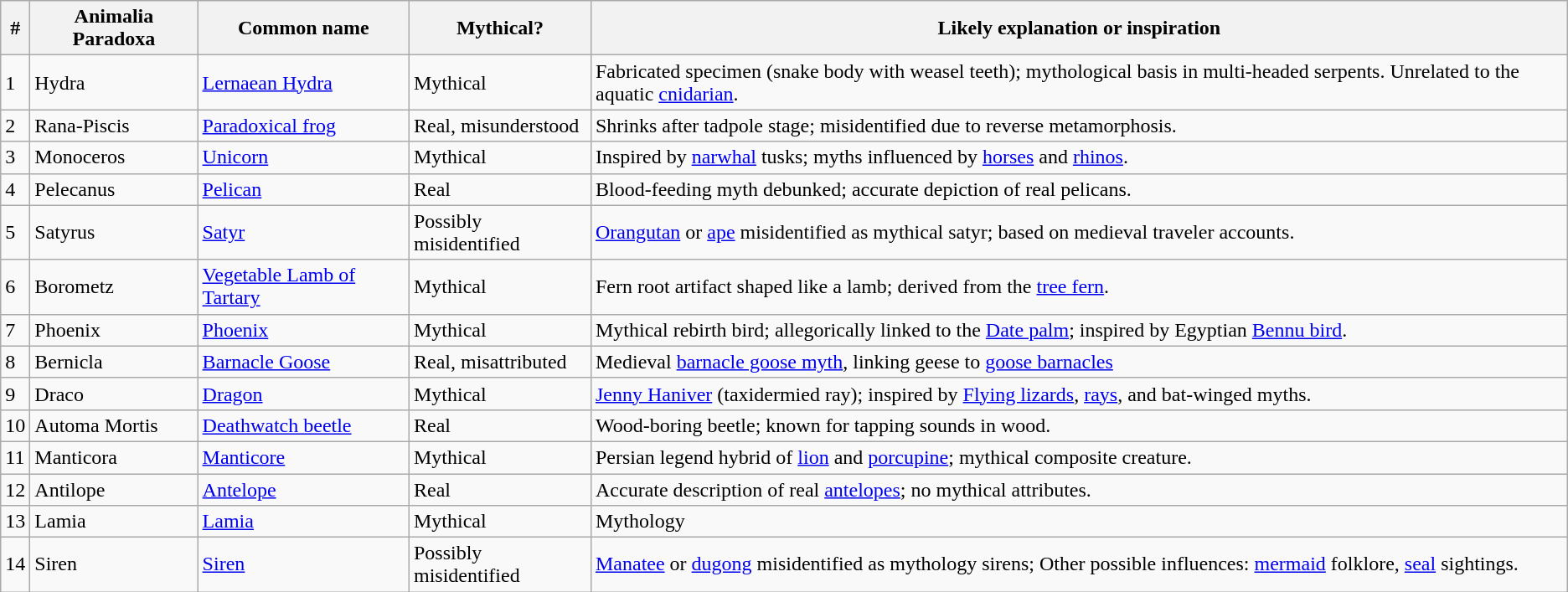<table class="wikitable sortable">
<tr>
<th>#</th>
<th>Animalia Paradoxa</th>
<th>Common name</th>
<th>Mythical?</th>
<th>Likely explanation or inspiration</th>
</tr>
<tr>
<td>1</td>
<td>Hydra</td>
<td><a href='#'>Lernaean Hydra</a></td>
<td><span>Mythical</span></td>
<td>Fabricated specimen (snake body with weasel teeth); mythological basis in multi-headed serpents. Unrelated to the aquatic <a href='#'>cnidarian</a>.</td>
</tr>
<tr>
<td>2</td>
<td>Rana-Piscis</td>
<td><a href='#'>Paradoxical frog</a></td>
<td><span>Real, misunderstood</span></td>
<td>Shrinks after tadpole stage; misidentified due to reverse metamorphosis.</td>
</tr>
<tr>
<td>3</td>
<td>Monoceros</td>
<td><a href='#'>Unicorn</a></td>
<td><span>Mythical</span></td>
<td>Inspired by <a href='#'>narwhal</a> tusks; myths influenced by <a href='#'>horses</a> and <a href='#'>rhinos</a>.</td>
</tr>
<tr>
<td>4</td>
<td>Pelecanus</td>
<td><a href='#'>Pelican</a></td>
<td><span>Real</span></td>
<td>Blood-feeding myth debunked; accurate depiction of real pelicans.</td>
</tr>
<tr>
<td>5</td>
<td>Satyrus</td>
<td><a href='#'>Satyr</a></td>
<td><span>Possibly misidentified</span></td>
<td><a href='#'>Orangutan</a> or <a href='#'>ape</a> misidentified as mythical satyr; based on medieval traveler accounts.</td>
</tr>
<tr>
<td>6</td>
<td>Borometz</td>
<td><a href='#'>Vegetable Lamb of Tartary</a></td>
<td><span>Mythical</span></td>
<td>Fern root artifact shaped like a lamb; derived from the <a href='#'>tree fern</a>.</td>
</tr>
<tr>
<td>7</td>
<td>Phoenix</td>
<td><a href='#'>Phoenix</a></td>
<td><span>Mythical</span></td>
<td>Mythical rebirth bird; allegorically linked to the <a href='#'>Date palm</a>; inspired by Egyptian <a href='#'>Bennu bird</a>.</td>
</tr>
<tr>
<td>8</td>
<td>Bernicla</td>
<td><a href='#'>Barnacle Goose</a></td>
<td><span>Real, misattributed</span></td>
<td>Medieval <a href='#'>barnacle goose myth</a>, linking geese to <a href='#'>goose barnacles</a></td>
</tr>
<tr>
<td>9</td>
<td>Draco</td>
<td><a href='#'>Dragon</a></td>
<td><span>Mythical</span></td>
<td><a href='#'>Jenny Haniver</a> (taxidermied ray); inspired by <a href='#'>Flying lizards</a>, <a href='#'>rays</a>, and bat-winged myths.</td>
</tr>
<tr>
<td>10</td>
<td>Automa Mortis</td>
<td><a href='#'>Deathwatch beetle</a></td>
<td><span>Real</span></td>
<td>Wood-boring beetle; known for tapping sounds in wood.</td>
</tr>
<tr>
<td>11</td>
<td>Manticora</td>
<td><a href='#'>Manticore</a></td>
<td><span>Mythical</span></td>
<td>Persian legend hybrid of <a href='#'>lion</a> and <a href='#'>porcupine</a>; mythical composite creature.</td>
</tr>
<tr>
<td>12</td>
<td>Antilope</td>
<td><a href='#'>Antelope</a></td>
<td><span>Real</span></td>
<td>Accurate description of real <a href='#'>antelopes</a>; no mythical attributes.</td>
</tr>
<tr>
<td>13</td>
<td>Lamia</td>
<td><a href='#'>Lamia</a></td>
<td><span>Mythical</span></td>
<td>Mythology</td>
</tr>
<tr>
<td>14</td>
<td>Siren</td>
<td><a href='#'>Siren</a></td>
<td><span>Possibly misidentified</span></td>
<td><a href='#'>Manatee</a> or <a href='#'>dugong</a> misidentified as mythology sirens; Other possible influences: <a href='#'>mermaid</a> folklore, <a href='#'>seal</a> sightings.</td>
</tr>
</table>
